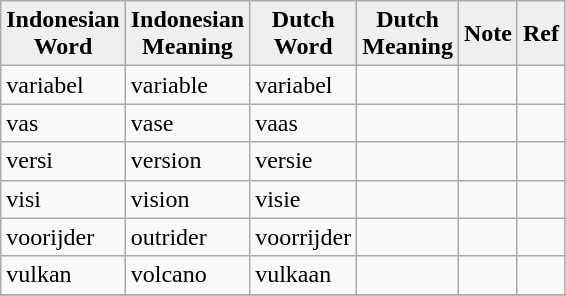<table class="wikitable">
<tr>
<th style="background:#efefef;">Indonesian <br>Word</th>
<th style="background:#efefef;">Indonesian <br>Meaning</th>
<th style="background:#efefef;">Dutch <br>Word</th>
<th style="background:#efefef;">Dutch <br>Meaning</th>
<th style="background:#efefef;">Note</th>
<th style="background:#efefef;">Ref</th>
</tr>
<tr>
<td>variabel</td>
<td>variable</td>
<td>variabel</td>
<td></td>
<td></td>
<td></td>
</tr>
<tr>
<td>vas</td>
<td>vase</td>
<td>vaas</td>
<td></td>
<td></td>
<td></td>
</tr>
<tr>
<td>versi</td>
<td>version</td>
<td>versie</td>
<td></td>
<td></td>
<td></td>
</tr>
<tr>
<td>visi</td>
<td>vision</td>
<td>visie</td>
<td></td>
<td></td>
<td></td>
</tr>
<tr>
<td>voorijder</td>
<td>outrider</td>
<td>voorrijder</td>
<td></td>
<td></td>
<td></td>
</tr>
<tr>
<td>vulkan</td>
<td>volcano</td>
<td>vulkaan</td>
<td></td>
<td></td>
<td></td>
</tr>
<tr>
</tr>
</table>
